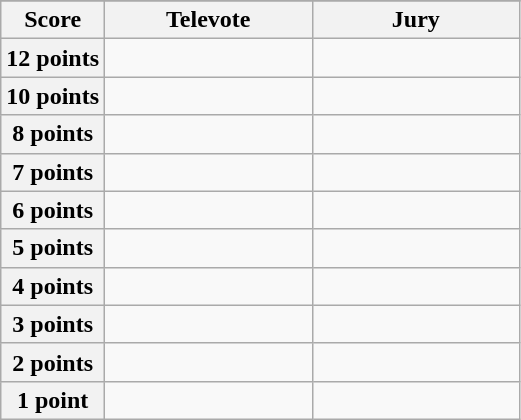<table class="wikitable">
<tr>
</tr>
<tr>
<th scope="col" width="20%">Score</th>
<th scope="col" width="40%">Televote</th>
<th scope="col" width="40%">Jury</th>
</tr>
<tr>
<th scope="row">12 points</th>
<td></td>
<td></td>
</tr>
<tr>
<th scope="row">10 points</th>
<td></td>
<td></td>
</tr>
<tr>
<th scope="row">8 points</th>
<td></td>
<td></td>
</tr>
<tr>
<th scope="row">7 points</th>
<td></td>
<td></td>
</tr>
<tr>
<th scope="row">6 points</th>
<td></td>
<td></td>
</tr>
<tr>
<th scope="row">5 points</th>
<td></td>
<td></td>
</tr>
<tr>
<th scope="row">4 points</th>
<td></td>
<td></td>
</tr>
<tr>
<th scope="row">3 points</th>
<td></td>
<td></td>
</tr>
<tr>
<th scope="row">2 points</th>
<td></td>
<td></td>
</tr>
<tr>
<th scope="row">1 point</th>
<td></td>
<td></td>
</tr>
</table>
